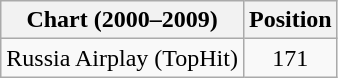<table class="wikitable">
<tr>
<th>Chart (2000–2009)</th>
<th>Position</th>
</tr>
<tr>
<td>Russia Airplay (TopHit)</td>
<td align="center">171</td>
</tr>
</table>
